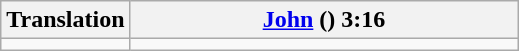<table class="wikitable">
<tr>
<th style="text-align:center; width:25%;">Translation</th>
<th><a href='#'>John</a> () 3:16</th>
</tr>
<tr>
<td style="text-align:center;"></td>
<td></td>
</tr>
</table>
